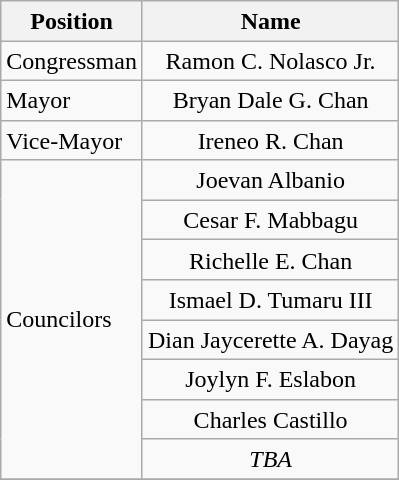<table class="wikitable" style="line-height:1.20em; font-size:100%;">
<tr>
<th>Position</th>
<th>Name</th>
</tr>
<tr>
<td>Congressman</td>
<td style="text-align:center;">Ramon C. Nolasco Jr.</td>
</tr>
<tr>
<td>Mayor</td>
<td style="text-align:center;">Bryan Dale G. Chan</td>
</tr>
<tr>
<td>Vice-Mayor</td>
<td style="text-align:center;">Ireneo R. Chan</td>
</tr>
<tr>
<td rowspan=8>Councilors</td>
<td style="text-align:center;">Joevan Albanio</td>
</tr>
<tr>
<td style="text-align:center;">Cesar F. Mabbagu</td>
</tr>
<tr>
<td style="text-align:center;">Richelle E. Chan</td>
</tr>
<tr>
<td style="text-align:center;">Ismael D. Tumaru III</td>
</tr>
<tr>
<td style="text-align:center;">Dian Jaycerette A. Dayag</td>
</tr>
<tr>
<td style="text-align:center;">Joylyn F. Eslabon</td>
</tr>
<tr>
<td style="text-align:center;">Charles Castillo</td>
</tr>
<tr>
<td style="text-align:center;"><em>TBA</em></td>
</tr>
<tr>
</tr>
</table>
